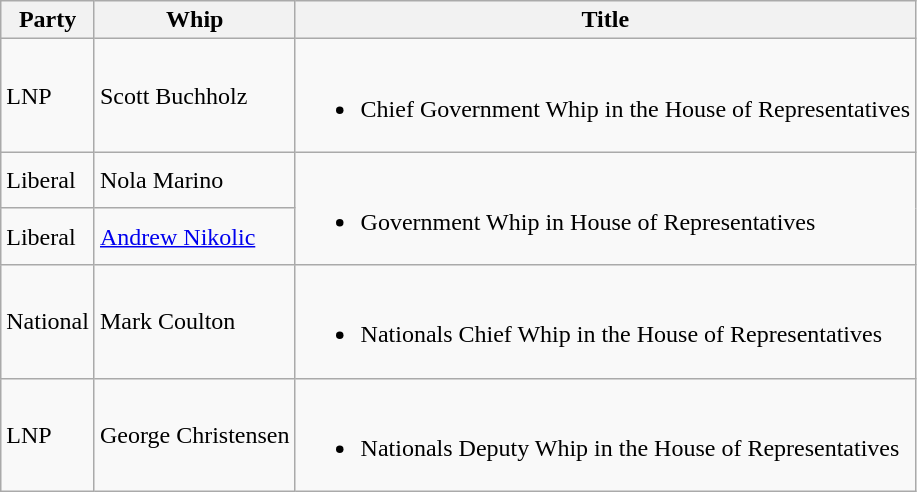<table class="wikitable sortable">
<tr>
<th>Party</th>
<th>Whip</th>
<th>Title</th>
</tr>
<tr>
<td>LNP</td>
<td>Scott Buchholz </td>
<td><br><ul><li>Chief Government Whip in the House of Representatives</li></ul></td>
</tr>
<tr>
<td>Liberal</td>
<td>Nola Marino </td>
<td rowspan=2><br><ul><li>Government Whip in House of Representatives</li></ul></td>
</tr>
<tr>
<td>Liberal</td>
<td><a href='#'>Andrew Nikolic</a> </td>
</tr>
<tr>
<td>National</td>
<td>Mark Coulton </td>
<td><br><ul><li>Nationals Chief Whip in the House of Representatives</li></ul></td>
</tr>
<tr>
<td>LNP</td>
<td>George Christensen </td>
<td><br><ul><li>Nationals Deputy Whip in the House of Representatives</li></ul></td>
</tr>
</table>
